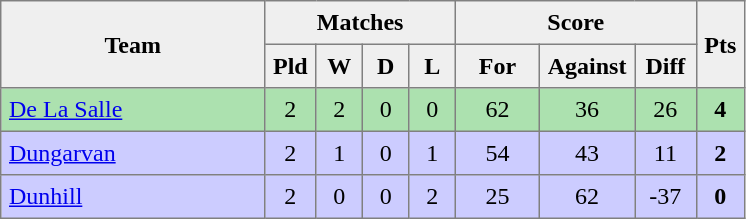<table style=border-collapse:collapse border=1 cellspacing=0 cellpadding=5>
<tr align=center bgcolor=#efefef>
<th rowspan=2 width=165>Team</th>
<th colspan=4>Matches</th>
<th colspan=3>Score</th>
<th rowspan=2width=20>Pts</th>
</tr>
<tr align=center bgcolor=#efefef>
<th width=20>Pld</th>
<th width=20>W</th>
<th width=20>D</th>
<th width=20>L</th>
<th width=45>For</th>
<th width=45>Against</th>
<th width=30>Diff</th>
</tr>
<tr align=center  style="background:#ACE1AF;">
<td style="text-align:left;"><a href='#'>De La Salle</a></td>
<td>2</td>
<td>2</td>
<td>0</td>
<td>0</td>
<td>62</td>
<td>36</td>
<td>26</td>
<td><strong>4</strong></td>
</tr>
<tr align=center  style="background:#ccccff;">
<td style="text-align:left;"><a href='#'>Dungarvan</a></td>
<td>2</td>
<td>1</td>
<td>0</td>
<td>1</td>
<td>54</td>
<td>43</td>
<td>11</td>
<td><strong>2</strong></td>
</tr>
<tr align=center style="background:#ccccff;">
<td style="text-align:left;"><a href='#'>Dunhill</a></td>
<td>2</td>
<td>0</td>
<td>0</td>
<td>2</td>
<td>25</td>
<td>62</td>
<td>-37</td>
<td><strong>0</strong></td>
</tr>
</table>
